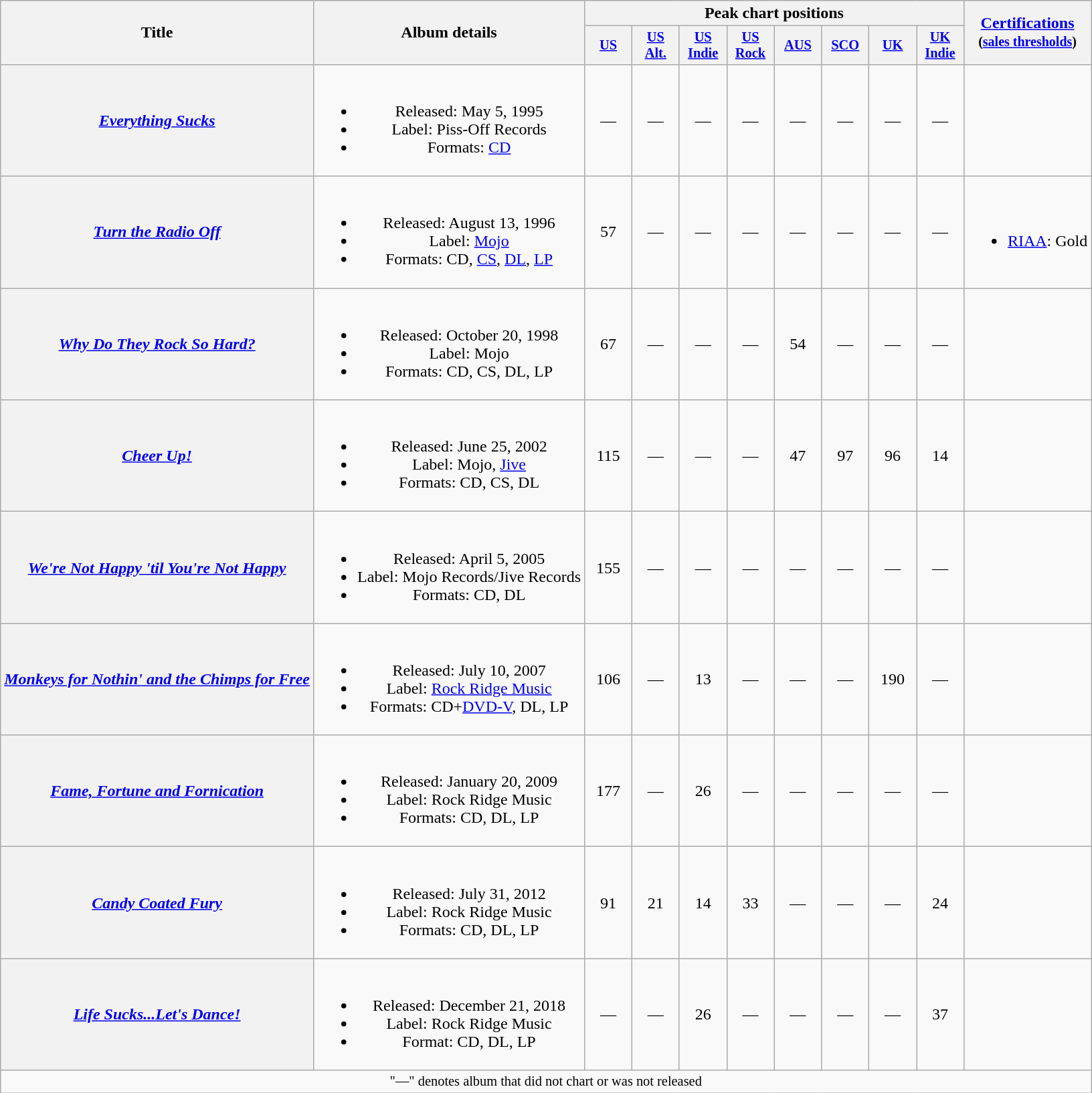<table class="wikitable plainrowheaders" style="text-align:center;">
<tr>
<th scope="col" rowspan="2">Title</th>
<th scope="col" rowspan="2">Album details</th>
<th scope="col" colspan="8">Peak chart positions</th>
<th scope="col" rowspan="2"><a href='#'>Certifications</a><br><small>(<a href='#'>sales thresholds</a>)</small></th>
</tr>
<tr>
<th scope="col" style="width:3em;font-size:85%;"><a href='#'>US</a><br></th>
<th scope="col" style="width:3em;font-size:85%;"><a href='#'>US<br>Alt.</a><br></th>
<th scope="col" style="width:3em;font-size:85%;"><a href='#'>US Indie</a><br></th>
<th scope="col" style="width:3em;font-size:85%;"><a href='#'>US<br>Rock</a><br></th>
<th scope="col" style="width:3em;font-size:85%;"><a href='#'>AUS</a><br></th>
<th scope="col" style="width:3em;font-size:85%;"><a href='#'>SCO</a><br></th>
<th scope="col" style="width:3em;font-size:85%;"><a href='#'>UK</a><br></th>
<th scope="col" style="width:3em;font-size:85%;"><a href='#'>UK<br>Indie</a><br></th>
</tr>
<tr>
<th scope="row"><em><a href='#'>Everything Sucks</a></em></th>
<td><br><ul><li>Released: May 5, 1995</li><li>Label: Piss-Off Records</li><li>Formats: <a href='#'>CD</a></li></ul></td>
<td>—</td>
<td>—</td>
<td>—</td>
<td>—</td>
<td>—</td>
<td>—</td>
<td>—</td>
<td>—</td>
<td></td>
</tr>
<tr>
<th scope="row"><em><a href='#'>Turn the Radio Off</a></em></th>
<td><br><ul><li>Released: August 13, 1996</li><li>Label: <a href='#'>Mojo</a></li><li>Formats: CD, <a href='#'>CS</a>, <a href='#'>DL</a>, <a href='#'>LP</a></li></ul></td>
<td>57</td>
<td>—</td>
<td>—</td>
<td>—</td>
<td>—</td>
<td>—</td>
<td>—</td>
<td>—</td>
<td><br><ul><li><a href='#'>RIAA</a>: Gold</li></ul></td>
</tr>
<tr>
<th scope="row"><em><a href='#'>Why Do They Rock So Hard?</a></em></th>
<td><br><ul><li>Released: October 20, 1998</li><li>Label: Mojo</li><li>Formats: CD, CS, DL, LP</li></ul></td>
<td>67</td>
<td>—</td>
<td>—</td>
<td>—</td>
<td>54</td>
<td>—</td>
<td>—</td>
<td>—</td>
<td></td>
</tr>
<tr>
<th scope="row"><em><a href='#'>Cheer Up!</a></em></th>
<td><br><ul><li>Released: June 25, 2002</li><li>Label: Mojo, <a href='#'>Jive</a></li><li>Formats: CD, CS, DL</li></ul></td>
<td>115</td>
<td>—</td>
<td>—</td>
<td>—</td>
<td>47</td>
<td>97</td>
<td>96</td>
<td>14</td>
<td></td>
</tr>
<tr>
<th scope="row"><em><a href='#'>We're Not Happy 'til You're Not Happy</a></em></th>
<td><br><ul><li>Released: April 5, 2005</li><li>Label: Mojo Records/Jive Records</li><li>Formats: CD, DL</li></ul></td>
<td>155</td>
<td>—</td>
<td>—</td>
<td>—</td>
<td>—</td>
<td>—</td>
<td>—</td>
<td>—</td>
<td></td>
</tr>
<tr>
<th scope="row"><em><a href='#'>Monkeys for Nothin' and the Chimps for Free</a></em></th>
<td><br><ul><li>Released: July 10, 2007</li><li>Label: <a href='#'>Rock Ridge Music</a></li><li>Formats: CD+<a href='#'>DVD-V</a>, DL, LP</li></ul></td>
<td>106</td>
<td>—</td>
<td>13</td>
<td>—</td>
<td>—</td>
<td>—</td>
<td>190</td>
<td>—</td>
<td></td>
</tr>
<tr>
<th scope="row"><em><a href='#'>Fame, Fortune and Fornication</a></em></th>
<td><br><ul><li>Released: January 20, 2009</li><li>Label: Rock Ridge Music</li><li>Formats: CD, DL, LP</li></ul></td>
<td>177</td>
<td>—</td>
<td>26</td>
<td>—</td>
<td>—</td>
<td>—</td>
<td>—</td>
<td>—</td>
<td></td>
</tr>
<tr>
<th scope="row"><em><a href='#'>Candy Coated Fury</a></em></th>
<td><br><ul><li>Released: July 31, 2012</li><li>Label: Rock Ridge Music</li><li>Formats: CD, DL, LP</li></ul></td>
<td>91</td>
<td>21</td>
<td>14</td>
<td>33</td>
<td>—</td>
<td>—</td>
<td>—</td>
<td>24</td>
<td></td>
</tr>
<tr>
<th scope="row"><em><a href='#'>Life Sucks...Let's Dance!</a></em></th>
<td><br><ul><li>Released: December 21, 2018</li><li>Label: Rock Ridge Music</li><li>Format: CD, DL, LP</li></ul></td>
<td>—</td>
<td>—</td>
<td>26</td>
<td>—</td>
<td>—</td>
<td>—</td>
<td>—</td>
<td>37</td>
<td></td>
</tr>
<tr>
<td colspan="18" style="text-align:center; font-size:85%;">"—" denotes album that did not chart or was not released</td>
</tr>
</table>
